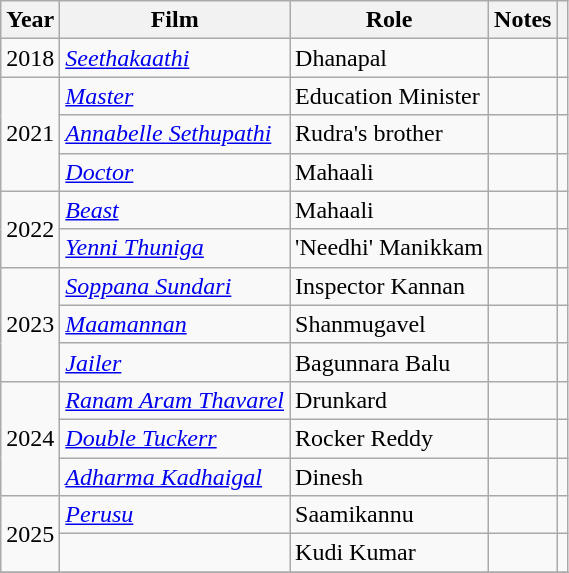<table class="wikitable sortable">
<tr>
<th>Year</th>
<th>Film</th>
<th>Role</th>
<th>Notes</th>
<th class="unsortable"></th>
</tr>
<tr>
<td>2018</td>
<td><em><a href='#'>Seethakaathi</a></em></td>
<td>Dhanapal</td>
<td></td>
<td></td>
</tr>
<tr>
<td rowspan="3">2021</td>
<td><em><a href='#'>Master</a></em></td>
<td>Education Minister</td>
<td></td>
<td></td>
</tr>
<tr>
<td><em><a href='#'>Annabelle Sethupathi</a></em></td>
<td>Rudra's brother</td>
<td></td>
<td></td>
</tr>
<tr>
<td><em><a href='#'>Doctor</a></em></td>
<td>Mahaali</td>
<td></td>
<td></td>
</tr>
<tr>
<td rowspan="2">2022</td>
<td><em><a href='#'>Beast</a></em></td>
<td>Mahaali</td>
<td></td>
<td></td>
</tr>
<tr>
<td><em><a href='#'>Yenni Thuniga</a></em></td>
<td>'Needhi' Manikkam</td>
<td></td>
<td></td>
</tr>
<tr>
<td rowspan="3">2023</td>
<td><em><a href='#'>Soppana Sundari</a></em></td>
<td>Inspector Kannan</td>
<td></td>
<td></td>
</tr>
<tr>
<td><em><a href='#'>Maamannan</a></em></td>
<td>Shanmugavel</td>
<td></td>
<td></td>
</tr>
<tr>
<td><em><a href='#'>Jailer</a></em></td>
<td>Bagunnara Balu</td>
<td></td>
<td></td>
</tr>
<tr>
<td rowspan="3">2024</td>
<td><em><a href='#'>Ranam Aram Thavarel</a></em></td>
<td>Drunkard</td>
<td></td>
<td></td>
</tr>
<tr>
<td><em><a href='#'>Double Tuckerr</a></em></td>
<td>Rocker Reddy</td>
<td></td>
<td></td>
</tr>
<tr>
<td><em><a href='#'>Adharma Kadhaigal</a></em></td>
<td>Dinesh</td>
<td></td>
<td></td>
</tr>
<tr>
<td rowspan="2">2025</td>
<td><em><a href='#'>Perusu</a></em></td>
<td>Saamikannu</td>
<td></td>
<td></td>
</tr>
<tr>
<td></td>
<td>Kudi Kumar</td>
<td></td>
<td></td>
</tr>
<tr>
</tr>
</table>
